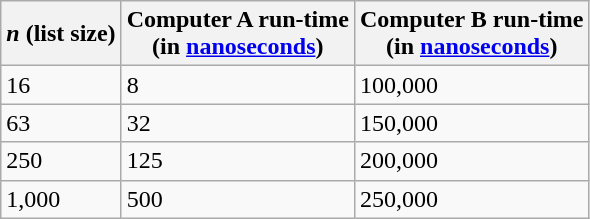<table class="wikitable">
<tr>
<th><em>n</em> (list size)</th>
<th>Computer A run-time<br>(in <a href='#'>nanoseconds</a>)</th>
<th>Computer B run-time<br>(in <a href='#'>nanoseconds</a>)</th>
</tr>
<tr>
<td>16</td>
<td>8</td>
<td>100,000</td>
</tr>
<tr>
<td>63</td>
<td>32</td>
<td>150,000</td>
</tr>
<tr>
<td>250</td>
<td>125</td>
<td>200,000</td>
</tr>
<tr>
<td>1,000</td>
<td>500</td>
<td>250,000</td>
</tr>
</table>
